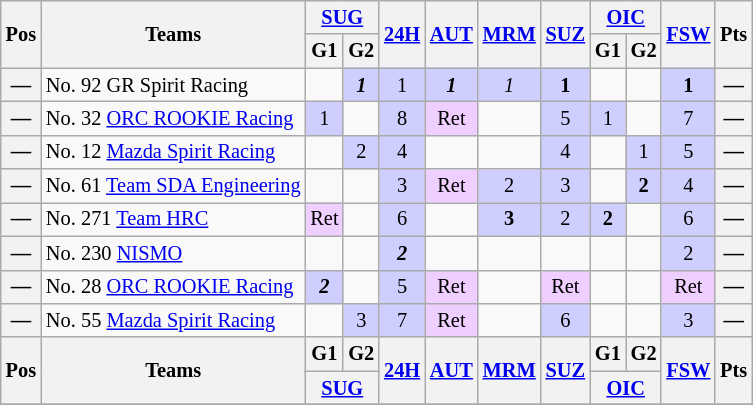<table class="wikitable" style="font-size:85%; text-align:center">
<tr>
<th rowspan=2>Pos</th>
<th rowspan=2>Teams</th>
<th colspan=2><a href='#'>SUG</a></th>
<th rowspan=2><a href='#'>24H</a></th>
<th rowspan=2><a href='#'>AUT</a></th>
<th rowspan=2><a href='#'>MRM</a></th>
<th rowspan=2><a href='#'>SUZ</a></th>
<th colspan=2><a href='#'>OIC</a></th>
<th rowspan=2><a href='#'>FSW</a></th>
<th rowspan=2>Pts</th>
</tr>
<tr>
<th>G1</th>
<th>G2</th>
<th>G1</th>
<th>G2</th>
</tr>
<tr>
<th>—</th>
<td align="left"> No. 92 GR Spirit Racing</td>
<td></td>
<td style="background:#cfcfff;"><strong><em>1</em></strong></td>
<td style="background:#cfcfff;">1</td>
<td style="background:#cfcfff;"><strong><em>1</em></strong></td>
<td style="background:#cfcfff;"><em>1</em></td>
<td style="background:#cfcfff;"><strong>1</strong></td>
<td></td>
<td></td>
<td style="background:#cfcfff;"><strong>1</strong></td>
<th>—</th>
</tr>
<tr>
<th>—</th>
<td align="left"> No. 32 <a href='#'>ORC ROOKIE Racing</a></td>
<td style="background:#cfcfff;">1</td>
<td></td>
<td style="background:#cfcfff;">8</td>
<td style="background:#efcfff;">Ret</td>
<td></td>
<td style="background:#cfcfff;">5</td>
<td style="background:#cfcfff;">1</td>
<td></td>
<td style="background:#cfcfff;">7</td>
<th>—</th>
</tr>
<tr>
<th>—</th>
<td align="left"> No. 12 <a href='#'>Mazda Spirit Racing</a></td>
<td></td>
<td style="background:#cfcfff;">2</td>
<td style="background:#cfcfff;">4</td>
<td></td>
<td></td>
<td style="background:#cfcfff;">4</td>
<td></td>
<td style="background:#cfcfff;">1</td>
<td style="background:#cfcfff;">5</td>
<th>—</th>
</tr>
<tr>
<th>—</th>
<td align="left"> No. 61 <a href='#'>Team SDA Engineering</a></td>
<td></td>
<td></td>
<td style="background:#cfcfff;">3</td>
<td style="background:#efcfff;">Ret</td>
<td style="background:#cfcfff;">2</td>
<td style="background:#cfcfff;">3</td>
<td></td>
<td style="background:#cfcfff;"><strong>2</strong></td>
<td style="background:#cfcfff;">4</td>
<th>—</th>
</tr>
<tr>
<th>—</th>
<td align="left"> No. 271 <a href='#'>Team HRC</a></td>
<td style="background:#efcfff;">Ret</td>
<td></td>
<td style="background:#cfcfff;">6</td>
<td></td>
<td style="background:#cfcfff;"><strong>3</strong></td>
<td style="background:#cfcfff;">2</td>
<td style="background:#cfcfff;"><strong>2</strong></td>
<td></td>
<td style="background:#cfcfff;">6</td>
<th>—</th>
</tr>
<tr>
<th>—</th>
<td align="left"> No. 230 <a href='#'>NISMO</a></td>
<td></td>
<td></td>
<td style="background:#cfcfff;"><strong><em>2</em></strong></td>
<td></td>
<td></td>
<td></td>
<td></td>
<td></td>
<td style="background:#cfcfff;">2</td>
<th>—</th>
</tr>
<tr>
<th>—</th>
<td align="left"> No. 28 <a href='#'>ORC ROOKIE Racing</a></td>
<td style="background:#cfcfff;"><strong><em>2</em></strong></td>
<td></td>
<td style="background:#cfcfff;">5</td>
<td style="background:#efcfff;">Ret</td>
<td></td>
<td style="background:#efcfff;">Ret</td>
<td></td>
<td></td>
<td style="background:#efcfff;">Ret</td>
<th>—</th>
</tr>
<tr>
<th>—</th>
<td align="left"> No. 55 <a href='#'>Mazda Spirit Racing</a></td>
<td></td>
<td style="background:#cfcfff;">3</td>
<td style="background:#cfcfff;">7</td>
<td style="background:#efcfff;">Ret</td>
<td></td>
<td style="background:#cfcfff;">6</td>
<td></td>
<td></td>
<td style="background:#cfcfff;">3</td>
<th>—</th>
</tr>
<tr>
<th rowspan=2>Pos</th>
<th rowspan=2>Teams</th>
<th>G1</th>
<th>G2</th>
<th rowspan=2><a href='#'>24H</a></th>
<th rowspan=2><a href='#'>AUT</a></th>
<th rowspan=2><a href='#'>MRM</a></th>
<th rowspan=2><a href='#'>SUZ</a></th>
<th>G1</th>
<th>G2</th>
<th rowspan=2><a href='#'>FSW</a></th>
<th rowspan=2>Pts</th>
</tr>
<tr>
<th colspan=2><a href='#'>SUG</a></th>
<th colspan=2><a href='#'>OIC</a></th>
</tr>
<tr>
</tr>
</table>
